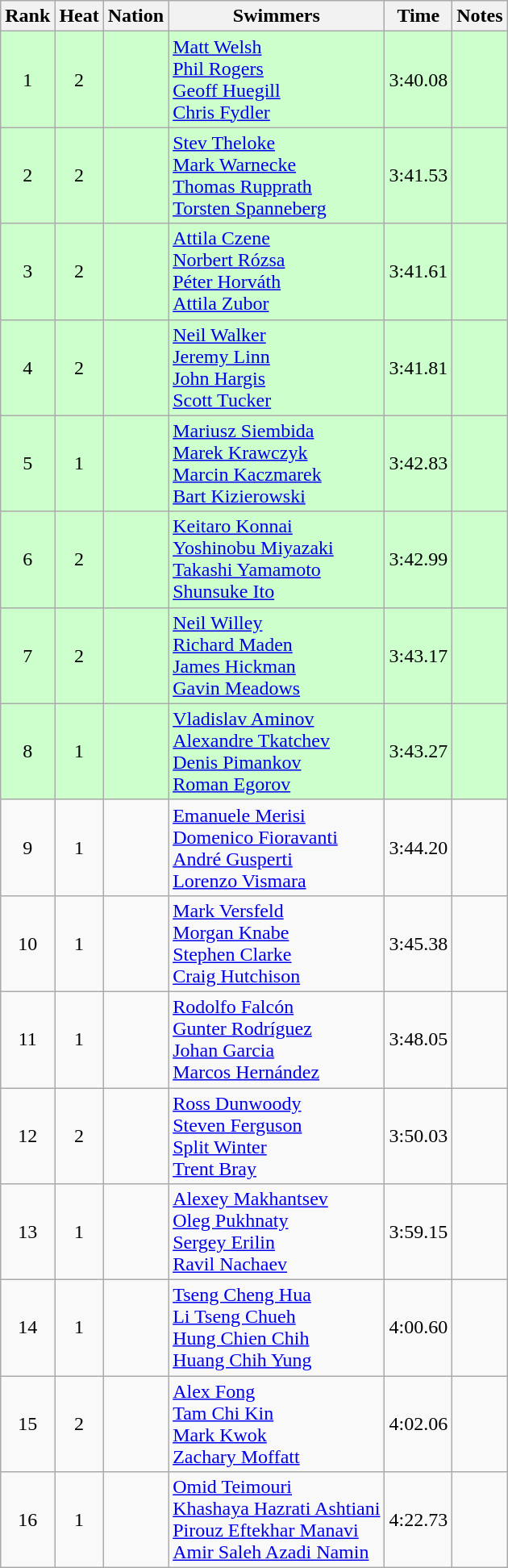<table class="wikitable sortable" style="text-align:center">
<tr>
<th>Rank</th>
<th>Heat</th>
<th>Nation</th>
<th>Swimmers</th>
<th>Time</th>
<th>Notes</th>
</tr>
<tr bgcolor=ccffcc>
<td>1</td>
<td>2</td>
<td align=left></td>
<td align=left><a href='#'>Matt Welsh</a><br><a href='#'>Phil Rogers</a><br><a href='#'>Geoff Huegill</a><br><a href='#'>Chris Fydler</a></td>
<td>3:40.08</td>
<td></td>
</tr>
<tr bgcolor=ccffcc>
<td>2</td>
<td>2</td>
<td align=left></td>
<td align=left><a href='#'>Stev Theloke</a><br><a href='#'>Mark Warnecke</a><br><a href='#'>Thomas Rupprath</a><br><a href='#'>Torsten Spanneberg</a></td>
<td>3:41.53</td>
<td></td>
</tr>
<tr bgcolor=ccffcc>
<td>3</td>
<td>2</td>
<td align=left></td>
<td align=left><a href='#'>Attila Czene</a><br><a href='#'>Norbert Rózsa</a><br><a href='#'>Péter Horváth</a><br><a href='#'>Attila Zubor</a></td>
<td>3:41.61</td>
<td></td>
</tr>
<tr bgcolor=ccffcc>
<td>4</td>
<td>2</td>
<td align=left></td>
<td align=left><a href='#'>Neil Walker</a><br><a href='#'>Jeremy Linn</a><br><a href='#'>John Hargis</a><br><a href='#'>Scott Tucker</a></td>
<td>3:41.81</td>
<td></td>
</tr>
<tr bgcolor=ccffcc>
<td>5</td>
<td>1</td>
<td align=left></td>
<td align=left><a href='#'>Mariusz Siembida</a><br><a href='#'>Marek Krawczyk</a><br><a href='#'>Marcin Kaczmarek</a><br><a href='#'>Bart Kizierowski</a></td>
<td>3:42.83</td>
<td></td>
</tr>
<tr bgcolor=ccffcc>
<td>6</td>
<td>2</td>
<td align=left></td>
<td align=left><a href='#'>Keitaro Konnai</a><br><a href='#'>Yoshinobu Miyazaki</a><br><a href='#'>Takashi Yamamoto</a><br><a href='#'>Shunsuke Ito</a></td>
<td>3:42.99</td>
<td></td>
</tr>
<tr bgcolor=ccffcc>
<td>7</td>
<td>2</td>
<td align=left></td>
<td align=left><a href='#'>Neil Willey</a><br><a href='#'>Richard Maden</a><br><a href='#'>James Hickman</a><br><a href='#'>Gavin Meadows</a></td>
<td>3:43.17</td>
<td></td>
</tr>
<tr bgcolor=ccffcc>
<td>8</td>
<td>1</td>
<td align=left></td>
<td align=left><a href='#'>Vladislav Aminov</a><br><a href='#'>Alexandre Tkatchev</a><br><a href='#'>Denis Pimankov</a><br><a href='#'>Roman Egorov</a></td>
<td>3:43.27</td>
<td></td>
</tr>
<tr>
<td>9</td>
<td>1</td>
<td align=left></td>
<td align=left><a href='#'>Emanuele Merisi</a><br><a href='#'>Domenico Fioravanti</a><br><a href='#'>André Gusperti</a><br><a href='#'>Lorenzo Vismara</a></td>
<td>3:44.20</td>
<td></td>
</tr>
<tr>
<td>10</td>
<td>1</td>
<td align=left></td>
<td align=left><a href='#'>Mark Versfeld</a><br><a href='#'>Morgan Knabe</a><br><a href='#'>Stephen Clarke</a><br><a href='#'>Craig Hutchison</a></td>
<td>3:45.38</td>
<td></td>
</tr>
<tr>
<td>11</td>
<td>1</td>
<td align=left></td>
<td align=left><a href='#'>Rodolfo Falcón</a><br><a href='#'>Gunter Rodríguez</a><br><a href='#'>Johan Garcia</a><br><a href='#'>Marcos Hernández</a></td>
<td>3:48.05</td>
<td></td>
</tr>
<tr>
<td>12</td>
<td>2</td>
<td align=left></td>
<td align=left><a href='#'>Ross Dunwoody</a><br><a href='#'>Steven Ferguson</a><br><a href='#'>Split Winter</a><br><a href='#'>Trent Bray</a></td>
<td>3:50.03</td>
<td></td>
</tr>
<tr>
<td>13</td>
<td>1</td>
<td align=left></td>
<td align=left><a href='#'>Alexey Makhantsev</a><br><a href='#'>Oleg Pukhnaty</a><br><a href='#'>Sergey Erilin</a><br><a href='#'>Ravil Nachaev</a></td>
<td>3:59.15</td>
<td></td>
</tr>
<tr>
<td>14</td>
<td>1</td>
<td align=left></td>
<td align=left><a href='#'>Tseng Cheng Hua</a><br><a href='#'>Li Tseng Chueh</a><br><a href='#'>Hung Chien Chih</a><br><a href='#'>Huang Chih Yung</a></td>
<td>4:00.60</td>
<td></td>
</tr>
<tr>
<td>15</td>
<td>2</td>
<td align=left></td>
<td align=left><a href='#'>Alex Fong</a><br><a href='#'>Tam Chi Kin</a><br><a href='#'>Mark Kwok</a><br><a href='#'>Zachary Moffatt</a></td>
<td>4:02.06</td>
<td></td>
</tr>
<tr>
<td>16</td>
<td>1</td>
<td align=left></td>
<td align=left><a href='#'>Omid Teimouri</a><br><a href='#'>Khashaya Hazrati Ashtiani</a><br><a href='#'>Pirouz Eftekhar Manavi</a><br><a href='#'>Amir Saleh Azadi Namin</a></td>
<td>4:22.73</td>
<td></td>
</tr>
</table>
